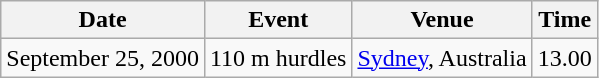<table class=wikitable>
<tr>
<th>Date</th>
<th>Event</th>
<th>Venue</th>
<th>Time</th>
</tr>
<tr>
<td>September 25, 2000</td>
<td>110 m hurdles</td>
<td><a href='#'>Sydney</a>, Australia</td>
<td>13.00</td>
</tr>
</table>
